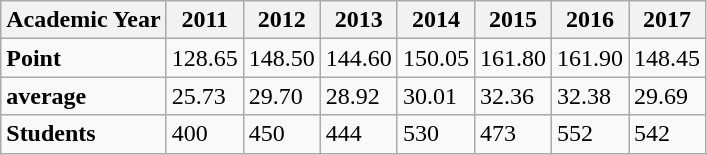<table class="wikitable">
<tr>
<th>Academic Year</th>
<th>2011</th>
<th>2012</th>
<th>2013</th>
<th>2014</th>
<th>2015</th>
<th>2016</th>
<th>2017</th>
</tr>
<tr>
<td><strong>Point</strong></td>
<td>128.65</td>
<td>148.50</td>
<td>144.60</td>
<td>150.05</td>
<td>161.80</td>
<td>161.90</td>
<td>148.45</td>
</tr>
<tr>
<td><strong>average</strong></td>
<td>25.73</td>
<td>29.70</td>
<td>28.92</td>
<td>30.01</td>
<td>32.36</td>
<td>32.38</td>
<td>29.69</td>
</tr>
<tr>
<td><strong>Students</strong></td>
<td>400</td>
<td>450</td>
<td>444</td>
<td>530</td>
<td>473</td>
<td>552</td>
<td>542</td>
</tr>
</table>
